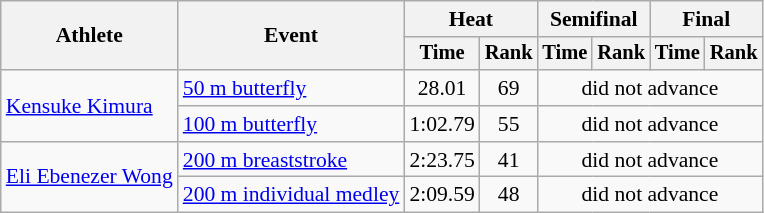<table class=wikitable style="font-size:90%">
<tr>
<th rowspan="2">Athlete</th>
<th rowspan="2">Event</th>
<th colspan="2">Heat</th>
<th colspan="2">Semifinal</th>
<th colspan="2">Final</th>
</tr>
<tr style="font-size:95%">
<th>Time</th>
<th>Rank</th>
<th>Time</th>
<th>Rank</th>
<th>Time</th>
<th>Rank</th>
</tr>
<tr align=center>
<td align=left rowspan=2><a href='#'>Kensuke Kimura</a></td>
<td align=left><a href='#'>50 m butterfly</a></td>
<td>28.01</td>
<td>69</td>
<td colspan=4>did not advance</td>
</tr>
<tr align=center>
<td align=left><a href='#'>100 m butterfly</a></td>
<td>1:02.79</td>
<td>55</td>
<td colspan=4>did not advance</td>
</tr>
<tr align=center>
<td align=left rowspan=2><a href='#'>Eli Ebenezer Wong</a></td>
<td align=left><a href='#'>200 m breaststroke</a></td>
<td>2:23.75</td>
<td>41</td>
<td colspan=4>did not advance</td>
</tr>
<tr align=center>
<td align=left><a href='#'>200 m individual medley</a></td>
<td>2:09.59</td>
<td>48</td>
<td colspan=4>did not advance</td>
</tr>
</table>
